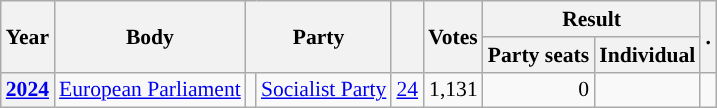<table class="wikitable plainrowheaders sortable" border=2 cellpadding=4 cellspacing=0 style="border: 1px #aaa solid; font-size: 90%; text-align:center;">
<tr>
<th scope="col" rowspan=2>Year</th>
<th scope="col" rowspan=2>Body</th>
<th scope="col" colspan=2 rowspan=2>Party</th>
<th scope="col" rowspan=2></th>
<th scope="col" rowspan=2>Votes</th>
<th scope="colgroup" colspan=2>Result</th>
<th scope="col" rowspan=2>.</th>
</tr>
<tr>
<th scope="col">Party seats</th>
<th scope="col">Individual</th>
</tr>
<tr>
<th scope="row"><a href='#'>2024</a></th>
<td><a href='#'>European Parliament</a></td>
<td style="background-color:"></td>
<td><a href='#'>Socialist Party</a></td>
<td style=text-align:right><a href='#'>24</a></td>
<td style=text-align:right>1,131</td>
<td style=text-align:right>0</td>
<td></td>
<td></td>
</tr>
</table>
